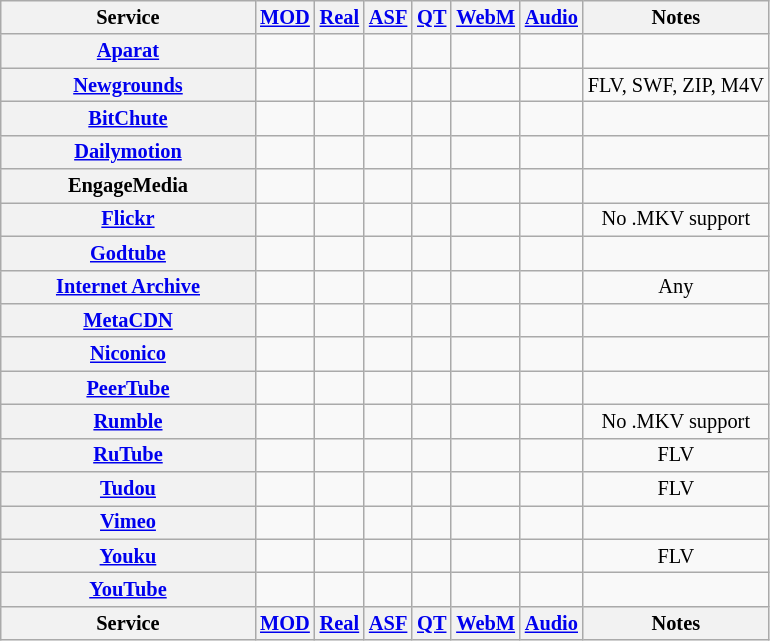<table class="wikitable sortable" style="font-size: 85%; text-align: center; width: auto;">
<tr>
<th style="width:12em">Service</th>
<th><a href='#'>MOD</a></th>
<th><a href='#'>Real</a></th>
<th><a href='#'>ASF</a></th>
<th><a href='#'>QT</a></th>
<th><a href='#'>WebM</a></th>
<th><a href='#'>Audio</a></th>
<th>Notes</th>
</tr>
<tr>
<th><a href='#'>Aparat</a></th>
<td></td>
<td></td>
<td></td>
<td></td>
<td></td>
<td></td>
<td></td>
</tr>
<tr>
<th><a href='#'>Newgrounds</a></th>
<td></td>
<td></td>
<td></td>
<td></td>
<td></td>
<td></td>
<td>FLV, SWF, ZIP, M4V</td>
</tr>
<tr>
<th><a href='#'>BitChute</a></th>
<td></td>
<td></td>
<td></td>
<td></td>
<td></td>
<td></td>
<td></td>
</tr>
<tr>
<th><a href='#'>Dailymotion</a></th>
<td></td>
<td></td>
<td></td>
<td></td>
<td></td>
<td></td>
<td></td>
</tr>
<tr>
<th>EngageMedia</th>
<td></td>
<td></td>
<td></td>
<td></td>
<td></td>
<td></td>
<td></td>
</tr>
<tr>
<th><a href='#'>Flickr</a></th>
<td></td>
<td></td>
<td></td>
<td></td>
<td></td>
<td></td>
<td>No .MKV support</td>
</tr>
<tr>
<th><a href='#'>Godtube</a></th>
<td></td>
<td></td>
<td></td>
<td></td>
<td></td>
<td></td>
<td></td>
</tr>
<tr>
<th><a href='#'>Internet Archive</a></th>
<td></td>
<td></td>
<td></td>
<td></td>
<td></td>
<td></td>
<td>Any</td>
</tr>
<tr>
<th><a href='#'>MetaCDN</a></th>
<td></td>
<td></td>
<td></td>
<td></td>
<td></td>
<td></td>
<td></td>
</tr>
<tr>
<th><a href='#'>Niconico</a></th>
<td></td>
<td></td>
<td></td>
<td></td>
<td></td>
<td></td>
<td></td>
</tr>
<tr>
<th><a href='#'>PeerTube</a></th>
<td></td>
<td></td>
<td></td>
<td></td>
<td></td>
<td></td>
<td></td>
</tr>
<tr>
<th><a href='#'>Rumble</a></th>
<td></td>
<td></td>
<td></td>
<td></td>
<td></td>
<td></td>
<td>No .MKV support</td>
</tr>
<tr>
<th><a href='#'>RuTube</a></th>
<td></td>
<td></td>
<td></td>
<td></td>
<td></td>
<td></td>
<td>FLV</td>
</tr>
<tr>
<th><a href='#'>Tudou</a></th>
<td></td>
<td></td>
<td></td>
<td></td>
<td></td>
<td></td>
<td>FLV</td>
</tr>
<tr>
<th><a href='#'>Vimeo</a></th>
<td></td>
<td></td>
<td></td>
<td></td>
<td></td>
<td></td>
<td></td>
</tr>
<tr>
<th><a href='#'>Youku</a></th>
<td></td>
<td></td>
<td></td>
<td></td>
<td></td>
<td></td>
<td>FLV</td>
</tr>
<tr>
<th><a href='#'>YouTube</a></th>
<td></td>
<td></td>
<td></td>
<td></td>
<td></td>
<td></td>
<td></td>
</tr>
<tr class="sortbottom">
<th style="width:12em">Service</th>
<th><a href='#'>MOD</a></th>
<th><a href='#'>Real</a></th>
<th><a href='#'>ASF</a></th>
<th><a href='#'>QT</a></th>
<th><a href='#'>WebM</a></th>
<th><a href='#'>Audio</a></th>
<th>Notes</th>
</tr>
</table>
